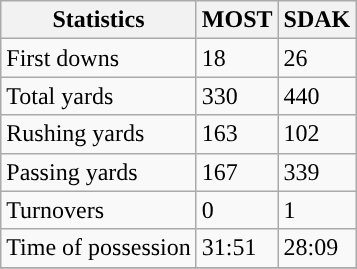<table class="wikitable" style="float: left;">
<tr>
<th>Statistics</th>
<th>MOST</th>
<th>SDAK</th>
</tr>
<tr>
<td>First downs</td>
<td>18</td>
<td>26</td>
</tr>
<tr>
<td>Total yards</td>
<td>330</td>
<td>440</td>
</tr>
<tr>
<td>Rushing yards</td>
<td>163</td>
<td>102</td>
</tr>
<tr>
<td>Passing yards</td>
<td>167</td>
<td>339</td>
</tr>
<tr>
<td>Turnovers</td>
<td>0</td>
<td>1</td>
</tr>
<tr>
<td>Time of possession</td>
<td>31:51</td>
<td>28:09</td>
</tr>
<tr>
</tr>
</table>
